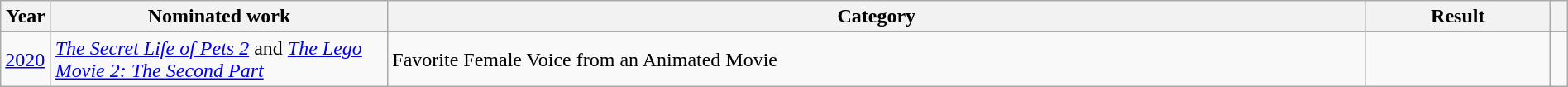<table style="width:100%;" class="wikitable sortable">
<tr>
<th style="width:1%;" scope="col">Year</th>
<th style="width:20%;" scope="col">Nominated work</th>
<th style="width:58%;" scope="col">Category</th>
<th style="width:11%;" scope="col">Result</th>
<th style="width:1%;" scope="col"></th>
</tr>
<tr>
<td><a href='#'>2020</a></td>
<td><em><a href='#'>The Secret Life of Pets 2</a></em> and <em><a href='#'>The Lego Movie 2: The Second Part</a></em></td>
<td>Favorite Female Voice from an Animated Movie</td>
<td></td>
<td></td>
</tr>
</table>
